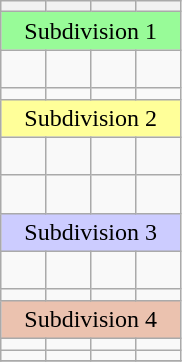<table class="wikitable">
<tr>
<th width="20%"></th>
<th width="20%"></th>
<th width="20%"></th>
<th width="20%"></th>
</tr>
<tr bgcolor=98FB98>
<td colspan=4 align=center>Subdivision 1</td>
</tr>
<tr>
<td></td>
<td></td>
<td> <br> </td>
<td></td>
</tr>
<tr>
<td></td>
<td></td>
<td></td>
<td></td>
</tr>
<tr bgcolor=FFFF99>
<td colspan=4 align=center>Subdivision 2</td>
</tr>
<tr>
<td> <br> </td>
<td></td>
<td> <br> </td>
<td></td>
</tr>
<tr>
<td></td>
<td></td>
<td></td>
<td> <br> </td>
</tr>
<tr bgcolor=#CCCCFF>
<td colspan=4 align=center>Subdivision 3</td>
</tr>
<tr>
<td></td>
<td> <br> </td>
<td></td>
<td></td>
</tr>
<tr>
<td></td>
<td></td>
<td></td>
<td></td>
</tr>
<tr bgcolor=#EBC2AF>
<td colspan=4 align=center>Subdivision 4</td>
</tr>
<tr>
<td></td>
<td></td>
<td></td>
<td></td>
</tr>
<tr>
<td></td>
<td></td>
<td></td>
<td></td>
</tr>
<tr>
</tr>
</table>
